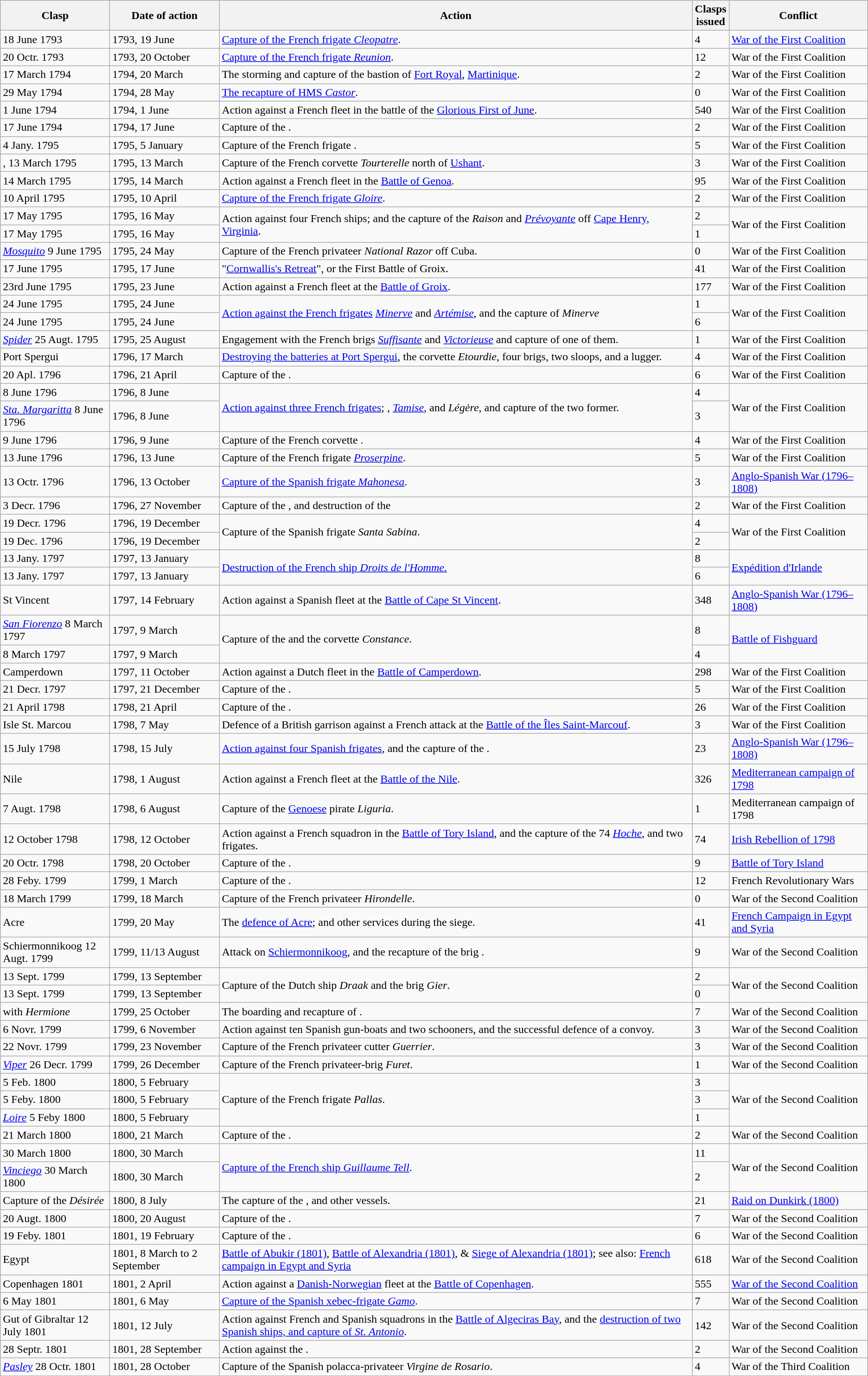<table class ="wikitable sortable">
<tr>
<th width=150>Clasp</th>
<th width=150>Date of action</th>
<th>Action</th>
<th>Clasps<br>issued</th>
<th>Conflict</th>
</tr>
<tr>
<td> 18 June 1793</td>
<td>1793, 19 June</td>
<td><a href='#'>Capture of the French frigate <em>Cleopatre</em></a>.</td>
<td>4</td>
<td><a href='#'>War of the First Coalition</a></td>
</tr>
<tr>
<td> 20 Octr. 1793</td>
<td>1793, 20 October</td>
<td><a href='#'>Capture of the French frigate <em>Reunion</em></a>.</td>
<td>12</td>
<td>War of the First Coalition</td>
</tr>
<tr>
<td> 17 March 1794</td>
<td>1794, 20 March</td>
<td>The storming and capture of the bastion of <a href='#'>Fort Royal</a>, <a href='#'>Martinique</a>.</td>
<td>2</td>
<td>War of the First Coalition</td>
</tr>
<tr>
<td> 29 May 1794</td>
<td>1794, 28 May</td>
<td><a href='#'>The recapture of HMS <em>Castor</em></a>.</td>
<td>0</td>
<td>War of the First Coalition</td>
</tr>
<tr>
<td>1 June 1794</td>
<td>1794, 1 June</td>
<td>Action against a French fleet in the battle of the <a href='#'>Glorious First of June</a>.</td>
<td>540</td>
<td>War of the First Coalition</td>
</tr>
<tr>
<td> 17 June 1794</td>
<td>1794, 17 June</td>
<td>Capture of the .</td>
<td>2</td>
<td>War of the First Coalition</td>
</tr>
<tr>
<td> 4 Jany. 1795</td>
<td>1795, 5 January</td>
<td>Capture of the French frigate .</td>
<td>5</td>
<td>War of the First Coalition</td>
</tr>
<tr>
<td>, 13 March 1795</td>
<td>1795, 13 March</td>
<td>Capture of the French corvette <em>Tourterelle</em> north of <a href='#'>Ushant</a>.</td>
<td>3</td>
<td>War of the First Coalition</td>
</tr>
<tr>
<td>14 March 1795</td>
<td>1795, 14 March</td>
<td>Action against a French fleet in the <a href='#'>Battle of Genoa</a>.</td>
<td>95</td>
<td>War of the First Coalition</td>
</tr>
<tr>
<td> 10 April 1795</td>
<td>1795, 10 April</td>
<td><a href='#'>Capture of the French frigate <em>Gloire</em></a>.</td>
<td>2</td>
<td>War of the First Coalition</td>
</tr>
<tr>
<td> 17 May 1795</td>
<td>1795, 16 May</td>
<td rowspan="2">Action against four French ships; and the capture of the <em>Raison</em> and <em><a href='#'>Prévoyante</a></em> off <a href='#'>Cape Henry, Virginia</a>.</td>
<td>2</td>
<td rowspan="2">War of the First Coalition</td>
</tr>
<tr>
<td> 17 May 1795</td>
<td>1795, 16 May</td>
<td>1</td>
</tr>
<tr>
<td><em><a href='#'>Mosquito</a></em> 9 June 1795</td>
<td>1795, 24 May</td>
<td>Capture of the French privateer <em>National Razor</em> off Cuba.</td>
<td>0</td>
<td>War of the First Coalition</td>
</tr>
<tr>
<td>17 June 1795</td>
<td>1795, 17 June</td>
<td>"<a href='#'>Cornwallis's Retreat</a>", or the First Battle of Groix.</td>
<td>41</td>
<td>War of the First Coalition</td>
</tr>
<tr>
<td>23rd June 1795</td>
<td>1795, 23 June</td>
<td>Action against a French fleet at the <a href='#'>Battle of Groix</a>.</td>
<td>177</td>
<td>War of the First Coalition</td>
</tr>
<tr>
<td> 24 June 1795</td>
<td>1795, 24 June</td>
<td rowspan="2"><a href='#'>Action against the French frigates</a> <em><a href='#'>Minerve</a></em> and <em><a href='#'>Artémise</a></em>, and the capture of <em>Minerve</em></td>
<td>1</td>
<td rowspan="2">War of the First Coalition</td>
</tr>
<tr>
<td> 24 June 1795</td>
<td>1795, 24 June</td>
<td>6</td>
</tr>
<tr>
<td><a href='#'><em>Spider</em></a> 25 Augt. 1795</td>
<td>1795, 25 August</td>
<td>Engagement with the French brigs <a href='#'><em>Suffisante</em></a> and <a href='#'><em>Victorieuse</em></a> and capture of one of them.</td>
<td>1</td>
<td>War of the First Coalition</td>
</tr>
<tr>
<td>Port Spergui</td>
<td>1796, 17 March</td>
<td><a href='#'>Destroying the batteries at Port Spergui</a>, the corvette <em>Etourdie</em>, four brigs, two sloops, and a lugger.</td>
<td>4</td>
<td>War of the First Coalition</td>
</tr>
<tr>
<td> 20 Apl. 1796</td>
<td>1796, 21 April</td>
<td>Capture of the .</td>
<td>6</td>
<td>War of the First Coalition</td>
</tr>
<tr>
<td> 8 June 1796</td>
<td>1796, 8 June</td>
<td rowspan="2"><a href='#'>Action against three French frigates</a>; , <a href='#'><em>Tamise</em></a>, and <em>Légėre</em>, and capture of the two former.</td>
<td>4</td>
<td rowspan="2">War of the First Coalition</td>
</tr>
<tr>
<td><a href='#'><em>Sta. Margaritta</em></a> 8 June 1796</td>
<td>1796, 8 June</td>
<td>3</td>
</tr>
<tr>
<td> 9 June 1796</td>
<td>1796, 9 June</td>
<td>Capture of the French corvette .</td>
<td>4</td>
<td>War of the First Coalition</td>
</tr>
<tr>
<td> 13 June 1796</td>
<td>1796, 13 June</td>
<td>Capture of the French frigate <a href='#'><em>Proserpine</em></a>.</td>
<td>5</td>
<td>War of the First Coalition</td>
</tr>
<tr>
<td> 13 Octr. 1796</td>
<td>1796, 13 October</td>
<td><a href='#'>Capture of the Spanish frigate <em>Mahonesa</em></a>.</td>
<td>3</td>
<td><a href='#'>Anglo-Spanish War (1796–1808)</a></td>
</tr>
<tr>
<td> 3 Decr. 1796</td>
<td>1796, 27 November</td>
<td>Capture of the , and destruction of the </td>
<td>2</td>
<td>War of the First Coalition</td>
</tr>
<tr>
<td> 19 Decr. 1796</td>
<td>1796, 19 December</td>
<td rowspan="2">Capture of the Spanish frigate <em>Santa Sabina</em>.</td>
<td>4</td>
<td rowspan="2">War of the First Coalition</td>
</tr>
<tr>
<td> 19 Dec. 1796</td>
<td>1796, 19 December</td>
<td>2</td>
</tr>
<tr>
<td> 13 Jany. 1797</td>
<td>1797, 13 January</td>
<td rowspan="2"><a href='#'>Destruction of the French ship <em>Droits de l'Homme.</em></a></td>
<td>8</td>
<td rowspan="2"><a href='#'>Expédition d'Irlande</a></td>
</tr>
<tr>
<td> 13 Jany. 1797</td>
<td>1797, 13 January</td>
<td>6</td>
</tr>
<tr>
<td>St Vincent</td>
<td>1797, 14 February</td>
<td>Action against a Spanish fleet at the <a href='#'>Battle of Cape St Vincent</a>.</td>
<td>348</td>
<td><a href='#'>Anglo-Spanish War (1796–1808)</a></td>
</tr>
<tr>
<td><em><a href='#'>San Fiorenzo</a></em> 8 March 1797</td>
<td>1797, 9 March</td>
<td rowspan="2">Capture of the  and the corvette <em>Constance</em>.</td>
<td>8</td>
<td rowspan="2"><a href='#'>Battle of Fishguard</a></td>
</tr>
<tr>
<td> 8 March 1797</td>
<td>1797, 9 March</td>
<td>4</td>
</tr>
<tr>
<td>Camperdown</td>
<td>1797, 11 October</td>
<td>Action against a Dutch fleet in the <a href='#'>Battle of Camperdown</a>.</td>
<td>298</td>
<td>War of the First Coalition</td>
</tr>
<tr>
<td> 21 Decr. 1797</td>
<td>1797, 21 December</td>
<td>Capture of the .</td>
<td>5</td>
<td>War of the First Coalition</td>
</tr>
<tr>
<td> 21 April 1798</td>
<td>1798, 21 April</td>
<td>Capture of the .</td>
<td>26</td>
<td>War of the First Coalition</td>
</tr>
<tr>
<td>Isle St. Marcou</td>
<td>1798, 7 May</td>
<td>Defence of a British garrison against a French attack at the <a href='#'>Battle of the Îles Saint-Marcouf</a>.</td>
<td>3</td>
<td>War of the First Coalition</td>
</tr>
<tr>
<td> 15 July 1798</td>
<td>1798, 15 July</td>
<td><a href='#'>Action against four Spanish frigates</a>, and the capture of the .</td>
<td>23</td>
<td><a href='#'>Anglo-Spanish War (1796–1808)</a></td>
</tr>
<tr>
<td>Nile</td>
<td>1798, 1 August</td>
<td>Action against a French fleet at the <a href='#'>Battle of the Nile</a>.</td>
<td>326</td>
<td><a href='#'>Mediterranean campaign of 1798</a></td>
</tr>
<tr>
<td> 7 Augt. 1798</td>
<td>1798, 6 August</td>
<td>Capture of the <a href='#'>Genoese</a> pirate <em>Liguria</em>.</td>
<td>1</td>
<td>Mediterranean campaign of 1798</td>
</tr>
<tr>
<td>12 October 1798</td>
<td>1798, 12 October</td>
<td>Action against a French squadron in the <a href='#'>Battle of Tory Island</a>, and the capture of the 74 <a href='#'><em>Hoche</em></a>, and two frigates.</td>
<td>74</td>
<td><a href='#'>Irish Rebellion of 1798</a></td>
</tr>
<tr>
<td> 20 Octr. 1798</td>
<td>1798, 20 October</td>
<td>Capture of the .</td>
<td>9</td>
<td><a href='#'>Battle of Tory Island</a></td>
</tr>
<tr>
<td> 28 Feby. 1799</td>
<td>1799, 1 March</td>
<td>Capture of the .</td>
<td>12</td>
<td>French Revolutionary Wars</td>
</tr>
<tr>
<td> 18 March 1799</td>
<td>1799, 18 March</td>
<td>Capture of the French privateer <em>Hirondelle</em>.</td>
<td>0</td>
<td>War of the Second Coalition</td>
</tr>
<tr>
<td>Acre</td>
<td>1799, 20 May</td>
<td>The <a href='#'>defence of Acre</a>; and other services during the siege.</td>
<td>41</td>
<td><a href='#'>French Campaign in Egypt and Syria</a></td>
</tr>
<tr>
<td>Schiermonnikoog 12 Augt. 1799</td>
<td>1799, 11/13 August</td>
<td>Attack on <a href='#'>Schiermonnikoog</a>, and the recapture of the brig .</td>
<td>9</td>
<td>War of the Second Coalition</td>
</tr>
<tr>
<td> 13 Sept. 1799</td>
<td>1799, 13 September</td>
<td rowspan="2">Capture of the Dutch ship <em>Draak </em>and the brig <em>Gier</em>.</td>
<td>2</td>
<td rowspan="2">War of the Second Coalition</td>
</tr>
<tr>
<td> 13 Sept. 1799</td>
<td>1799, 13 September</td>
<td>0</td>
</tr>
<tr>
<td> with <em>Hermione</em></td>
<td>1799, 25 October</td>
<td>The boarding and recapture of .</td>
<td>7</td>
<td>War of the Second Coalition</td>
</tr>
<tr>
<td> 6 Novr. 1799</td>
<td>1799, 6 November</td>
<td>Action against ten Spanish gun-boats and two schooners, and the successful defence of a convoy.</td>
<td>3</td>
<td>War of the Second Coalition</td>
</tr>
<tr>
<td> 22 Novr. 1799</td>
<td>1799, 23 November</td>
<td>Capture of the French privateer cutter <em>Guerrier</em>.</td>
<td>3</td>
<td>War of the Second Coalition</td>
</tr>
<tr>
<td><a href='#'><em>Viper</em></a> 26 Decr. 1799</td>
<td>1799, 26 December</td>
<td>Capture of the French privateer-brig <em>Furet</em>.</td>
<td>1</td>
<td>War of the Second Coalition</td>
</tr>
<tr>
<td> 5 Feb. 1800</td>
<td>1800, 5 February</td>
<td rowspan="3">Capture of the French frigate <em>Pallas</em>.</td>
<td>3</td>
<td rowspan="3">War of the Second Coalition</td>
</tr>
<tr>
<td> 5 Feby. 1800</td>
<td>1800, 5 February</td>
<td>3</td>
</tr>
<tr>
<td><a href='#'><em>Loire</em></a> 5 Feby 1800</td>
<td>1800, 5 February</td>
<td>1</td>
</tr>
<tr>
<td> 21 March 1800</td>
<td>1800, 21 March</td>
<td>Capture of the .</td>
<td>2</td>
<td>War of the Second Coalition</td>
</tr>
<tr>
<td> 30 March 1800</td>
<td>1800, 30 March</td>
<td rowspan="2"><a href='#'>Capture of the French ship <em>Guillaume Tell</em></a>.</td>
<td>11</td>
<td rowspan="2">War of the Second Coalition</td>
</tr>
<tr>
<td><a href='#'><em>Vinciego</em></a> 30 March 1800</td>
<td>1800, 30 March</td>
<td>2</td>
</tr>
<tr>
<td>Capture of the <em>Désirée</em></td>
<td>1800, 8 July</td>
<td>The capture of the , and other vessels.</td>
<td>21</td>
<td><a href='#'>Raid on Dunkirk (1800)</a></td>
</tr>
<tr>
<td> 20 Augt. 1800</td>
<td>1800, 20 August</td>
<td>Capture of the .</td>
<td>7</td>
<td>War of the Second Coalition</td>
</tr>
<tr>
<td> 19 Feby. 1801</td>
<td>1801, 19 February</td>
<td>Capture of the .</td>
<td>6</td>
<td>War of the Second Coalition</td>
</tr>
<tr>
<td>Egypt</td>
<td>1801, 8 March to 2 September</td>
<td><a href='#'>Battle of Abukir (1801)</a>, <a href='#'>Battle of Alexandria (1801)</a>, & <a href='#'>Siege of Alexandria (1801)</a>; see also: <a href='#'>French campaign in Egypt and Syria</a></td>
<td>618</td>
<td>War of the Second Coalition</td>
</tr>
<tr>
<td>Copenhagen 1801</td>
<td>1801, 2 April</td>
<td>Action against a <a href='#'>Danish-Norwegian</a> fleet at the <a href='#'>Battle of Copenhagen</a>.</td>
<td>555</td>
<td><a href='#'>War of the Second Coalition</a></td>
</tr>
<tr>
<td> 6 May 1801</td>
<td>1801, 6 May</td>
<td><a href='#'>Capture of the Spanish xebec-frigate <em>Gamo</em></a>.</td>
<td>7</td>
<td>War of the Second Coalition</td>
</tr>
<tr>
<td>Gut of Gibraltar 12 July 1801</td>
<td>1801, 12 July</td>
<td>Action against French and Spanish squadrons in the <a href='#'>Battle of Algeciras Bay</a>, and the <a href='#'>destruction of two Spanish ships, and capture of <em>St. Antonio</em></a>.</td>
<td>142</td>
<td>War of the Second Coalition</td>
</tr>
<tr>
<td> 28 Septr. 1801</td>
<td>1801, 28 September</td>
<td>Action against the .</td>
<td>2</td>
<td>War of the Second Coalition</td>
</tr>
<tr>
<td><a href='#'><em>Pasley</em></a> 28 Octr. 1801</td>
<td>1801, 28 October</td>
<td>Capture of the Spanish polacca-privateer <em>Virgine de Rosario</em>.</td>
<td>4</td>
<td>War of the Third Coalition</td>
</tr>
</table>
